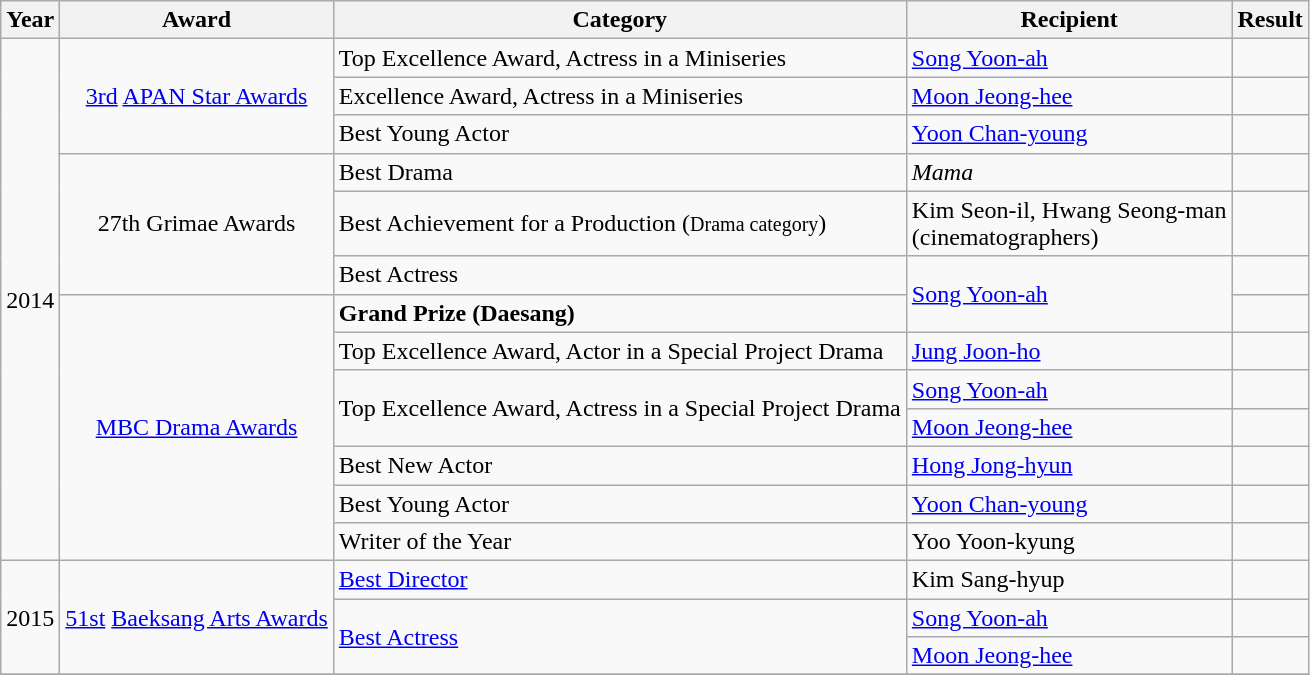<table class="wikitable">
<tr>
<th>Year</th>
<th>Award</th>
<th>Category</th>
<th>Recipient</th>
<th>Result</th>
</tr>
<tr>
<td rowspan=13>2014</td>
<td rowspan=3 style="text-align:center;"><a href='#'>3rd</a> <a href='#'>APAN Star Awards</a></td>
<td>Top Excellence Award, Actress in a Miniseries</td>
<td><a href='#'>Song Yoon-ah</a></td>
<td></td>
</tr>
<tr>
<td>Excellence Award, Actress in a Miniseries</td>
<td><a href='#'>Moon Jeong-hee</a></td>
<td></td>
</tr>
<tr>
<td>Best Young Actor</td>
<td><a href='#'>Yoon Chan-young</a></td>
<td></td>
</tr>
<tr>
<td rowspan=3 style="text-align:center;">27th Grimae Awards</td>
<td>Best Drama</td>
<td><em>Mama</em></td>
<td></td>
</tr>
<tr>
<td>Best Achievement for a Production (<small>Drama category</small>)</td>
<td>Kim Seon-il, Hwang Seong-man <br> (cinematographers)</td>
<td></td>
</tr>
<tr>
<td>Best Actress</td>
<td rowspan=2><a href='#'>Song Yoon-ah</a></td>
<td></td>
</tr>
<tr>
<td rowspan=7 style="text-align:center;"><a href='#'>MBC Drama Awards</a></td>
<td><strong>Grand Prize (Daesang)</strong></td>
<td></td>
</tr>
<tr>
<td>Top Excellence Award, Actor in a Special Project Drama</td>
<td><a href='#'>Jung Joon-ho</a></td>
<td></td>
</tr>
<tr>
<td rowspan=2>Top Excellence Award, Actress in a Special Project Drama</td>
<td><a href='#'>Song Yoon-ah</a></td>
<td></td>
</tr>
<tr>
<td><a href='#'>Moon Jeong-hee</a></td>
<td></td>
</tr>
<tr>
<td>Best New Actor</td>
<td><a href='#'>Hong Jong-hyun</a></td>
<td></td>
</tr>
<tr>
<td>Best Young Actor</td>
<td><a href='#'>Yoon Chan-young</a></td>
<td></td>
</tr>
<tr>
<td>Writer of the Year</td>
<td>Yoo Yoon-kyung</td>
<td></td>
</tr>
<tr>
<td rowspan=3>2015</td>
<td rowspan=3 style="text-align:center;"><a href='#'>51st</a> <a href='#'>Baeksang Arts Awards</a></td>
<td><a href='#'>Best Director</a></td>
<td>Kim Sang-hyup</td>
<td></td>
</tr>
<tr>
<td rowspan=2><a href='#'>Best Actress</a></td>
<td><a href='#'>Song Yoon-ah</a></td>
<td></td>
</tr>
<tr>
<td><a href='#'>Moon Jeong-hee</a></td>
<td></td>
</tr>
<tr>
</tr>
</table>
